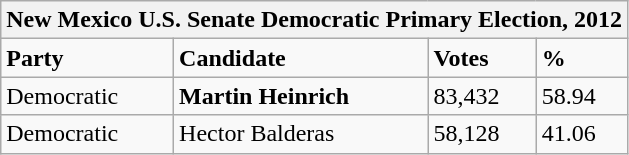<table class="wikitable">
<tr>
<th colspan="4">New Mexico U.S. Senate Democratic Primary Election, 2012</th>
</tr>
<tr>
<td><strong>Party</strong></td>
<td><strong>Candidate</strong></td>
<td><strong>Votes</strong></td>
<td><strong>%</strong></td>
</tr>
<tr>
<td>Democratic</td>
<td><strong>Martin Heinrich</strong></td>
<td>83,432</td>
<td>58.94</td>
</tr>
<tr>
<td>Democratic</td>
<td>Hector Balderas</td>
<td>58,128</td>
<td>41.06</td>
</tr>
</table>
